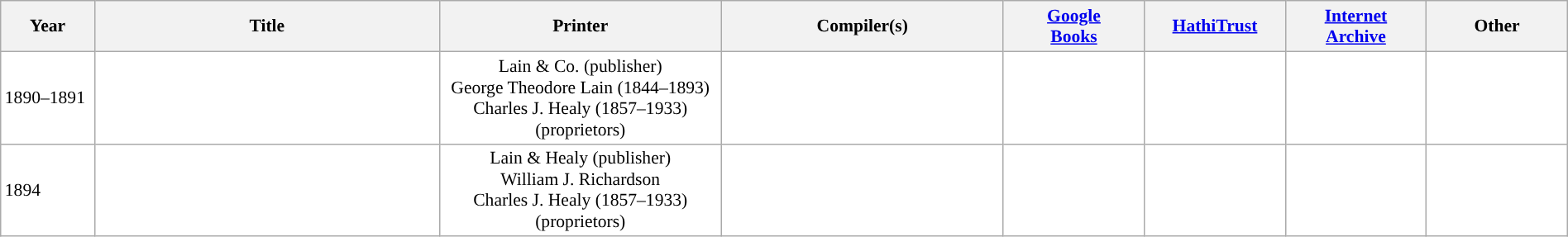<table class="wikitable collapsible sortable" border="0" cellpadding="1" style="color:black; background-color: #FFFFFF; font-size: 90%; width:100%">
<tr>
<th>Year</th>
<th>Title</th>
<th>Printer</th>
<th>Compiler(s)</th>
<th><a href='#'>Google<br>Books</a></th>
<th><a href='#'>HathiTrust</a></th>
<th><a href='#'>Internet<br>Archive</a></th>
<th>Other</th>
</tr>
<tr>
<td width="6%">1890–1891</td>
<td width="22%" width="18%" data-sort-value="lains 1894"></td>
<td style="text-align:center" width="18%" data-sort-value="lainhealy 1894">Lain & Co. (publisher)<br>George Theodore Lain (1844–1893)<br>Charles J. Healy (1857–1933)<br>(proprietors)</td>
<td style="text-align:center" width="18%"></td>
<td style="text-align:center" width="9%" data-sort-value="googlebooks 1894"></td>
<td style="text-align:center" width="9%"></td>
<td style="text-align:center" width="9%"></td>
<td style="text-align:center" width="9%"></td>
</tr>
<tr>
<td width="6%">1894</td>
<td width="22%" width="18%" data-sort-value="lains 1894"></td>
<td style="text-align:center" width="18%" data-sort-value="lainhealy 1894">Lain & Healy (publisher)<br>William J. Richardson<br>Charles J. Healy (1857–1933)<br>(proprietors)</td>
<td style="text-align:center" width="18%"></td>
<td style="text-align:center" width="9%"></td>
<td style="text-align:center" width="9%"></td>
<td style="text-align:center" width="9%" data-sort-value="internetarchive 1894"></td>
<td style="text-align:center" width="9%"></td>
</tr>
</table>
